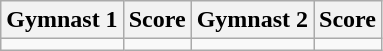<table class="wikitable">
<tr>
<th>Gymnast 1</th>
<th>Score</th>
<th>Gymnast 2</th>
<th>Score</th>
</tr>
<tr>
<td></td>
<td></td>
<td></td>
<td></td>
</tr>
</table>
